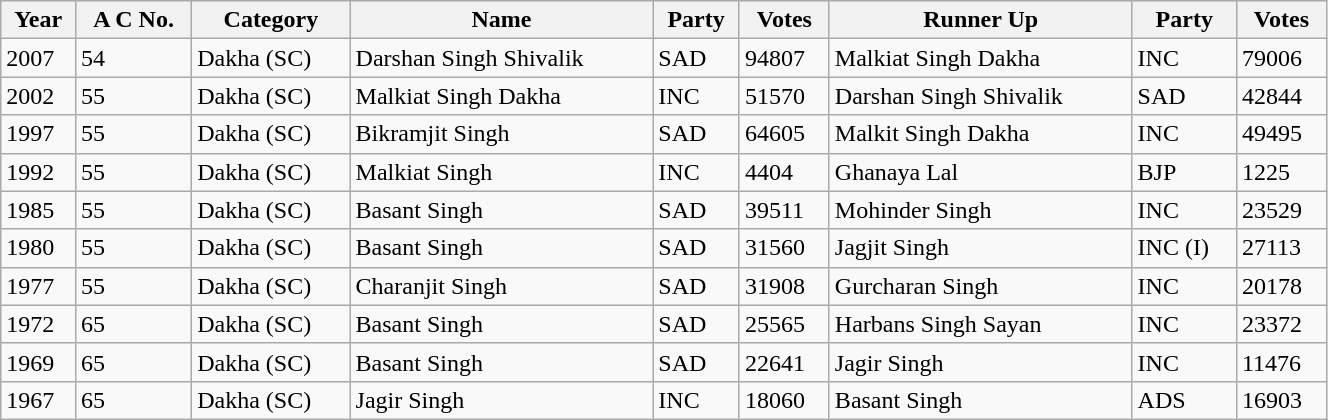<table class="wikitable sortable" width="70%">
<tr>
<th>Year</th>
<th>A C No.</th>
<th>Category</th>
<th>Name</th>
<th>Party</th>
<th>Votes</th>
<th>Runner Up</th>
<th>Party</th>
<th>Votes</th>
</tr>
<tr>
<td>2007</td>
<td>54</td>
<td>Dakha (SC)</td>
<td>Darshan Singh Shivalik</td>
<td>SAD</td>
<td>94807</td>
<td>Malkiat Singh Dakha</td>
<td>INC</td>
<td>79006</td>
</tr>
<tr>
<td>2002</td>
<td>55</td>
<td>Dakha (SC)</td>
<td>Malkiat Singh Dakha</td>
<td>INC</td>
<td>51570</td>
<td>Darshan Singh Shivalik</td>
<td>SAD</td>
<td>42844</td>
</tr>
<tr>
<td>1997</td>
<td>55</td>
<td>Dakha (SC)</td>
<td>Bikramjit Singh</td>
<td>SAD</td>
<td>64605</td>
<td>Malkit Singh Dakha</td>
<td>INC</td>
<td>49495</td>
</tr>
<tr>
<td>1992</td>
<td>55</td>
<td>Dakha (SC)</td>
<td>Malkiat Singh</td>
<td>INC</td>
<td>4404</td>
<td>Ghanaya Lal</td>
<td>BJP</td>
<td>1225</td>
</tr>
<tr>
<td>1985</td>
<td>55</td>
<td>Dakha (SC)</td>
<td>Basant Singh</td>
<td>SAD</td>
<td>39511</td>
<td>Mohinder Singh</td>
<td>INC</td>
<td>23529</td>
</tr>
<tr>
<td>1980</td>
<td>55</td>
<td>Dakha (SC)</td>
<td>Basant Singh</td>
<td>SAD</td>
<td>31560</td>
<td>Jagjit Singh</td>
<td>INC (I)</td>
<td>27113</td>
</tr>
<tr>
<td>1977</td>
<td>55</td>
<td>Dakha (SC)</td>
<td>Charanjit Singh</td>
<td>SAD</td>
<td>31908</td>
<td>Gurcharan Singh</td>
<td>INC</td>
<td>20178</td>
</tr>
<tr>
<td>1972</td>
<td>65</td>
<td>Dakha (SC)</td>
<td>Basant Singh</td>
<td>SAD</td>
<td>25565</td>
<td>Harbans Singh Sayan</td>
<td>INC</td>
<td>23372</td>
</tr>
<tr>
<td>1969</td>
<td>65</td>
<td>Dakha (SC)</td>
<td>Basant Singh</td>
<td>SAD</td>
<td>22641</td>
<td>Jagir Singh</td>
<td>INC</td>
<td>11476</td>
</tr>
<tr>
<td>1967</td>
<td>65</td>
<td>Dakha (SC)</td>
<td>Jagir Singh</td>
<td>INC</td>
<td>18060</td>
<td>Basant Singh</td>
<td>ADS</td>
<td>16903</td>
</tr>
</table>
